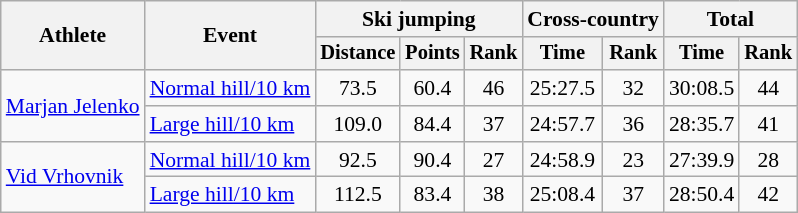<table class="wikitable" style="font-size:90%">
<tr>
<th rowspan="2">Athlete</th>
<th rowspan="2">Event</th>
<th colspan="3">Ski jumping</th>
<th colspan="2">Cross-country</th>
<th colspan="2">Total</th>
</tr>
<tr style="font-size:95%">
<th>Distance</th>
<th>Points</th>
<th>Rank</th>
<th>Time</th>
<th>Rank</th>
<th>Time</th>
<th>Rank</th>
</tr>
<tr align=center>
<td style="text-align:left;" rowspan="2"><a href='#'>Marjan Jelenko</a></td>
<td align=left><a href='#'>Normal hill/10 km</a></td>
<td>73.5</td>
<td>60.4</td>
<td>46</td>
<td>25:27.5</td>
<td>32</td>
<td>30:08.5</td>
<td>44</td>
</tr>
<tr align=center>
<td align=left><a href='#'>Large hill/10 km</a></td>
<td>109.0</td>
<td>84.4</td>
<td>37</td>
<td>24:57.7</td>
<td>36</td>
<td>28:35.7</td>
<td>41</td>
</tr>
<tr align=center>
<td style="text-align:left;" rowspan="2"><a href='#'>Vid Vrhovnik</a></td>
<td align=left><a href='#'>Normal hill/10 km</a></td>
<td>92.5</td>
<td>90.4</td>
<td>27</td>
<td>24:58.9</td>
<td>23</td>
<td>27:39.9</td>
<td>28</td>
</tr>
<tr align=center>
<td align=left><a href='#'>Large hill/10 km</a></td>
<td>112.5</td>
<td>83.4</td>
<td>38</td>
<td>25:08.4</td>
<td>37</td>
<td>28:50.4</td>
<td>42</td>
</tr>
</table>
